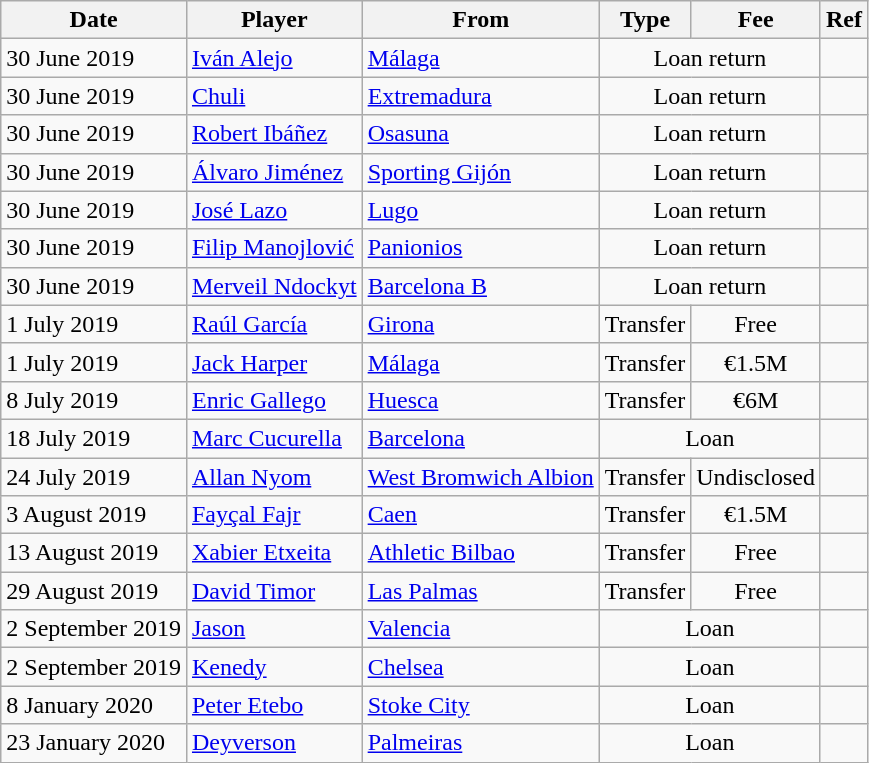<table class="wikitable">
<tr>
<th>Date</th>
<th>Player</th>
<th>From</th>
<th>Type</th>
<th>Fee</th>
<th>Ref</th>
</tr>
<tr>
<td>30 June 2019</td>
<td> <a href='#'>Iván Alejo</a></td>
<td><a href='#'>Málaga</a></td>
<td align=center colspan=2>Loan return</td>
<td align=center></td>
</tr>
<tr>
<td>30 June 2019</td>
<td> <a href='#'>Chuli</a></td>
<td><a href='#'>Extremadura</a></td>
<td align=center colspan=2>Loan return</td>
<td align=center></td>
</tr>
<tr>
<td>30 June 2019</td>
<td> <a href='#'>Robert Ibáñez</a></td>
<td><a href='#'>Osasuna</a></td>
<td align=center colspan=2>Loan return</td>
<td align=center></td>
</tr>
<tr>
<td>30 June 2019</td>
<td> <a href='#'>Álvaro Jiménez</a></td>
<td><a href='#'>Sporting Gijón</a></td>
<td align=center colspan=2>Loan return</td>
<td align=center></td>
</tr>
<tr>
<td>30 June 2019</td>
<td> <a href='#'>José Lazo</a></td>
<td><a href='#'>Lugo</a></td>
<td align=center colspan=2>Loan return</td>
<td align=center></td>
</tr>
<tr>
<td>30 June 2019</td>
<td> <a href='#'>Filip Manojlović</a></td>
<td> <a href='#'>Panionios</a></td>
<td align=center colspan=2>Loan return</td>
<td align=center></td>
</tr>
<tr>
<td>30 June 2019</td>
<td> <a href='#'>Merveil Ndockyt</a></td>
<td><a href='#'>Barcelona B</a></td>
<td align=center colspan=2>Loan return</td>
<td align=center></td>
</tr>
<tr>
<td>1 July 2019</td>
<td> <a href='#'>Raúl García</a></td>
<td><a href='#'>Girona</a></td>
<td align=center>Transfer</td>
<td align=center>Free</td>
<td align=center></td>
</tr>
<tr>
<td>1 July 2019</td>
<td> <a href='#'>Jack Harper</a></td>
<td><a href='#'>Málaga</a></td>
<td align=center>Transfer</td>
<td align=center>€1.5M</td>
<td align=center></td>
</tr>
<tr>
<td>8 July 2019</td>
<td> <a href='#'>Enric Gallego</a></td>
<td><a href='#'>Huesca</a></td>
<td align=center>Transfer</td>
<td align=center>€6M</td>
<td align=center></td>
</tr>
<tr>
<td>18 July 2019</td>
<td> <a href='#'>Marc Cucurella</a></td>
<td><a href='#'>Barcelona</a></td>
<td align=center colspan=2>Loan</td>
<td align=center></td>
</tr>
<tr>
<td>24 July 2019</td>
<td> <a href='#'>Allan Nyom</a></td>
<td> <a href='#'>West Bromwich Albion</a></td>
<td align=center>Transfer</td>
<td align=center>Undisclosed</td>
<td align=center></td>
</tr>
<tr>
<td>3 August 2019</td>
<td> <a href='#'>Fayçal Fajr</a></td>
<td> <a href='#'>Caen</a></td>
<td align=center>Transfer</td>
<td align=center>€1.5M</td>
<td align=center></td>
</tr>
<tr>
<td>13 August 2019</td>
<td> <a href='#'>Xabier Etxeita</a></td>
<td><a href='#'>Athletic Bilbao</a></td>
<td align=center>Transfer</td>
<td align=center>Free</td>
<td align=center></td>
</tr>
<tr>
<td>29 August 2019</td>
<td> <a href='#'>David Timor</a></td>
<td><a href='#'>Las Palmas</a></td>
<td align=center>Transfer</td>
<td align=center>Free</td>
<td align=center></td>
</tr>
<tr>
<td>2 September 2019</td>
<td> <a href='#'>Jason</a></td>
<td><a href='#'>Valencia</a></td>
<td align=center colspan=2>Loan</td>
<td align=center></td>
</tr>
<tr>
<td>2 September 2019</td>
<td> <a href='#'>Kenedy</a></td>
<td> <a href='#'>Chelsea</a></td>
<td align=center colspan=2>Loan</td>
<td align=center></td>
</tr>
<tr>
<td>8 January 2020</td>
<td> <a href='#'>Peter Etebo</a></td>
<td> <a href='#'>Stoke City</a></td>
<td align=center colspan=2>Loan</td>
<td align=center></td>
</tr>
<tr>
<td>23 January 2020</td>
<td> <a href='#'>Deyverson</a></td>
<td> <a href='#'>Palmeiras</a></td>
<td align=center colspan=2>Loan</td>
<td align=center></td>
</tr>
</table>
